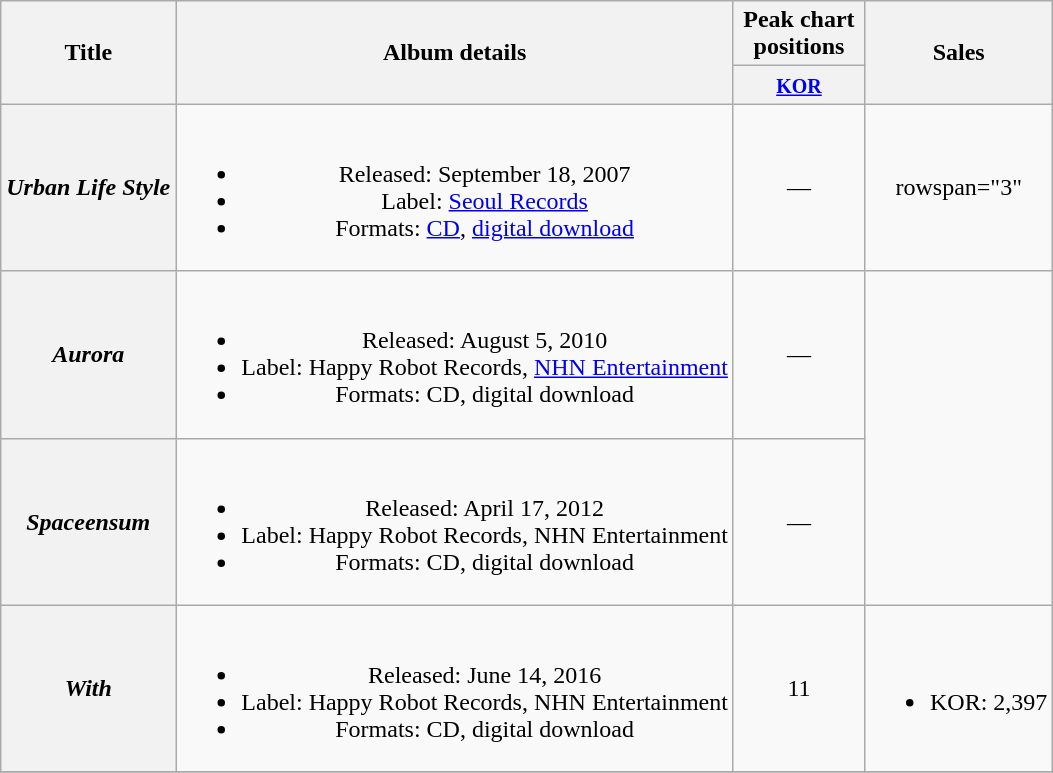<table class="wikitable plainrowheaders" style="text-align:center;">
<tr>
<th scope="col" rowspan="2">Title</th>
<th scope="col" rowspan="2">Album details</th>
<th scope="col" colspan="1" style="width:5em;">Peak chart positions</th>
<th scope="col" rowspan="2">Sales</th>
</tr>
<tr>
<th><small><a href='#'>KOR</a></small><br></th>
</tr>
<tr>
<th scope="row"><em>Urban Life Style</em></th>
<td><br><ul><li>Released: September 18, 2007</li><li>Label: <a href='#'>Seoul Records</a></li><li>Formats: <a href='#'>CD</a>, <a href='#'>digital download</a></li></ul></td>
<td>—</td>
<td>rowspan="3" </td>
</tr>
<tr>
<th scope="row"><em>Aurora</em></th>
<td><br><ul><li>Released: August 5, 2010</li><li>Label: Happy Robot Records, <a href='#'>NHN Entertainment</a></li><li>Formats: CD, digital download</li></ul></td>
<td>—</td>
</tr>
<tr>
<th scope="row"><em>Spaceensum</em></th>
<td><br><ul><li>Released: April 17, 2012</li><li>Label: Happy Robot Records, NHN Entertainment</li><li>Formats: CD, digital download</li></ul></td>
<td>—</td>
</tr>
<tr>
<th scope="row"><em>With</em></th>
<td><br><ul><li>Released: June 14, 2016</li><li>Label: Happy Robot Records, NHN Entertainment</li><li>Formats: CD, digital download</li></ul></td>
<td>11</td>
<td><br><ul><li>KOR: 2,397</li></ul></td>
</tr>
<tr>
</tr>
</table>
